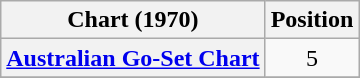<table class="wikitable sortable plainrowheaders">
<tr>
<th scope="col">Chart (1970)</th>
<th scope="col">Position</th>
</tr>
<tr>
<th scope="row"><a href='#'>Australian Go-Set Chart</a></th>
<td style="text-align:center;">5</td>
</tr>
<tr>
</tr>
</table>
